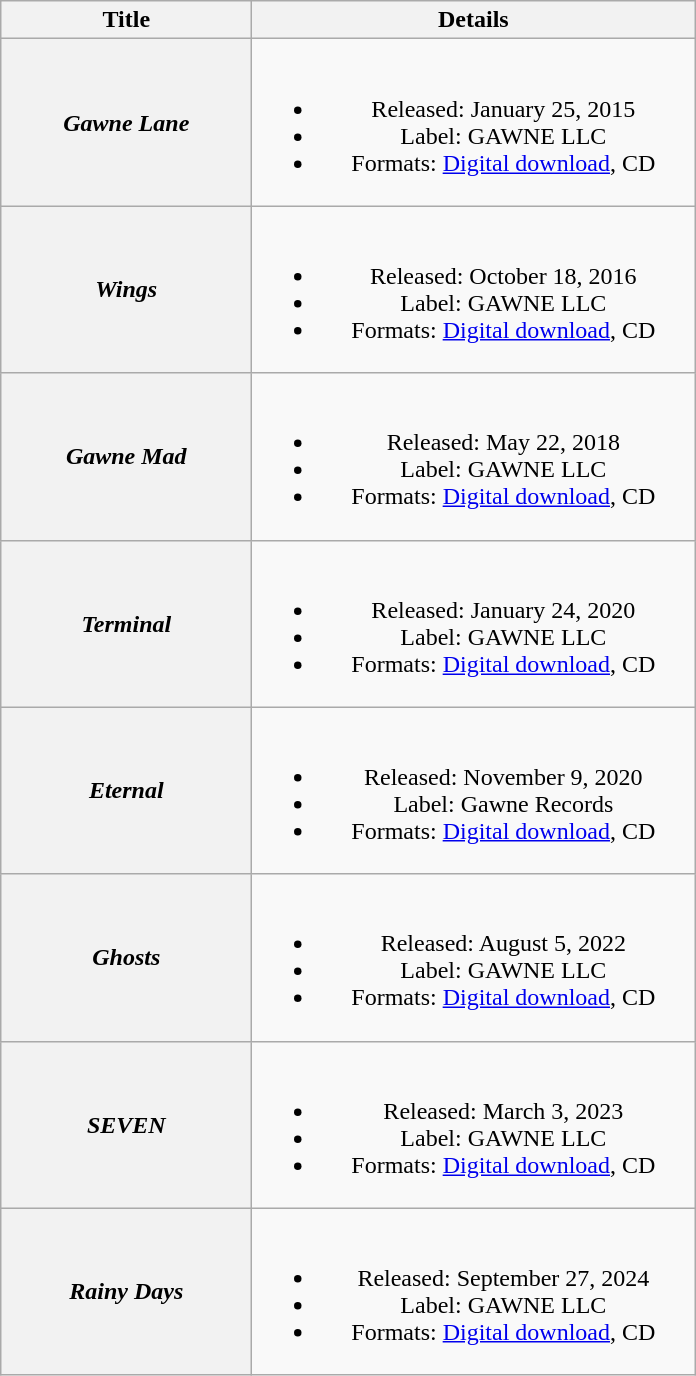<table class="wikitable plainrowheaders" style="text-align:center;">
<tr>
<th scope="col" style="width:10em;">Title</th>
<th scope="col" style="width:18em;">Details</th>
</tr>
<tr>
<th scope="row"><em>Gawne Lane</em></th>
<td><br><ul><li>Released: January 25, 2015</li><li>Label: GAWNE LLC</li><li>Formats: <a href='#'>Digital download</a>, CD</li></ul></td>
</tr>
<tr>
<th scope="row"><em>Wings</em></th>
<td><br><ul><li>Released: October 18, 2016</li><li>Label: GAWNE LLC</li><li>Formats: <a href='#'>Digital download</a>, CD</li></ul></td>
</tr>
<tr>
<th scope="row"><em>Gawne Mad</em></th>
<td><br><ul><li>Released: May 22, 2018</li><li>Label: GAWNE LLC</li><li>Formats: <a href='#'>Digital download</a>, CD</li></ul></td>
</tr>
<tr>
<th scope="row"><em>Terminal</em></th>
<td><br><ul><li>Released: January 24, 2020</li><li>Label: GAWNE LLC</li><li>Formats: <a href='#'>Digital download</a>, CD</li></ul></td>
</tr>
<tr>
<th scope="row"><em>Eternal</em></th>
<td><br><ul><li>Released: November 9, 2020</li><li>Label: Gawne Records</li><li>Formats: <a href='#'>Digital download</a>, CD</li></ul></td>
</tr>
<tr>
<th scope="row"><em>Ghosts</em></th>
<td><br><ul><li>Released: August 5, 2022</li><li>Label: GAWNE LLC</li><li>Formats: <a href='#'>Digital download</a>, CD</li></ul></td>
</tr>
<tr>
<th scope="row"><em>SEVEN</em></th>
<td><br><ul><li>Released: March 3, 2023</li><li>Label: GAWNE LLC</li><li>Formats: <a href='#'>Digital download</a>, CD</li></ul></td>
</tr>
<tr>
<th scope="row"><em>Rainy Days</em></th>
<td><br><ul><li>Released: September 27, 2024</li><li>Label: GAWNE LLC</li><li>Formats: <a href='#'>Digital download</a>, CD</li></ul></td>
</tr>
</table>
